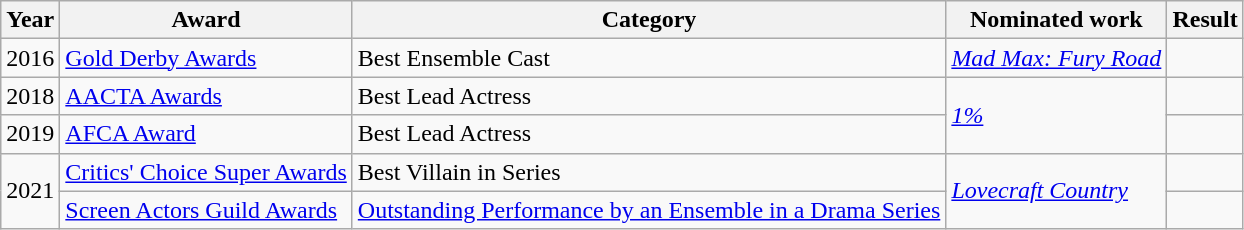<table class="wikitable sortable">
<tr>
<th>Year</th>
<th>Award</th>
<th>Category</th>
<th>Nominated work</th>
<th>Result</th>
</tr>
<tr>
<td>2016</td>
<td><a href='#'>Gold Derby Awards</a></td>
<td>Best Ensemble Cast </td>
<td><em><a href='#'>Mad Max: Fury Road</a></em></td>
<td></td>
</tr>
<tr>
<td>2018</td>
<td><a href='#'>AACTA Awards</a></td>
<td>Best Lead Actress</td>
<td rowspan="2"><em><a href='#'>1%</a></em></td>
<td></td>
</tr>
<tr>
<td>2019</td>
<td><a href='#'>AFCA Award</a></td>
<td>Best Lead Actress</td>
<td></td>
</tr>
<tr>
<td rowspan="2">2021</td>
<td><a href='#'>Critics' Choice Super Awards</a></td>
<td>Best Villain in Series</td>
<td rowspan="2"><em><a href='#'>Lovecraft Country</a></em></td>
<td></td>
</tr>
<tr>
<td><a href='#'>Screen Actors Guild Awards</a></td>
<td><a href='#'>Outstanding Performance by an Ensemble in a Drama Series</a></td>
<td></td>
</tr>
</table>
